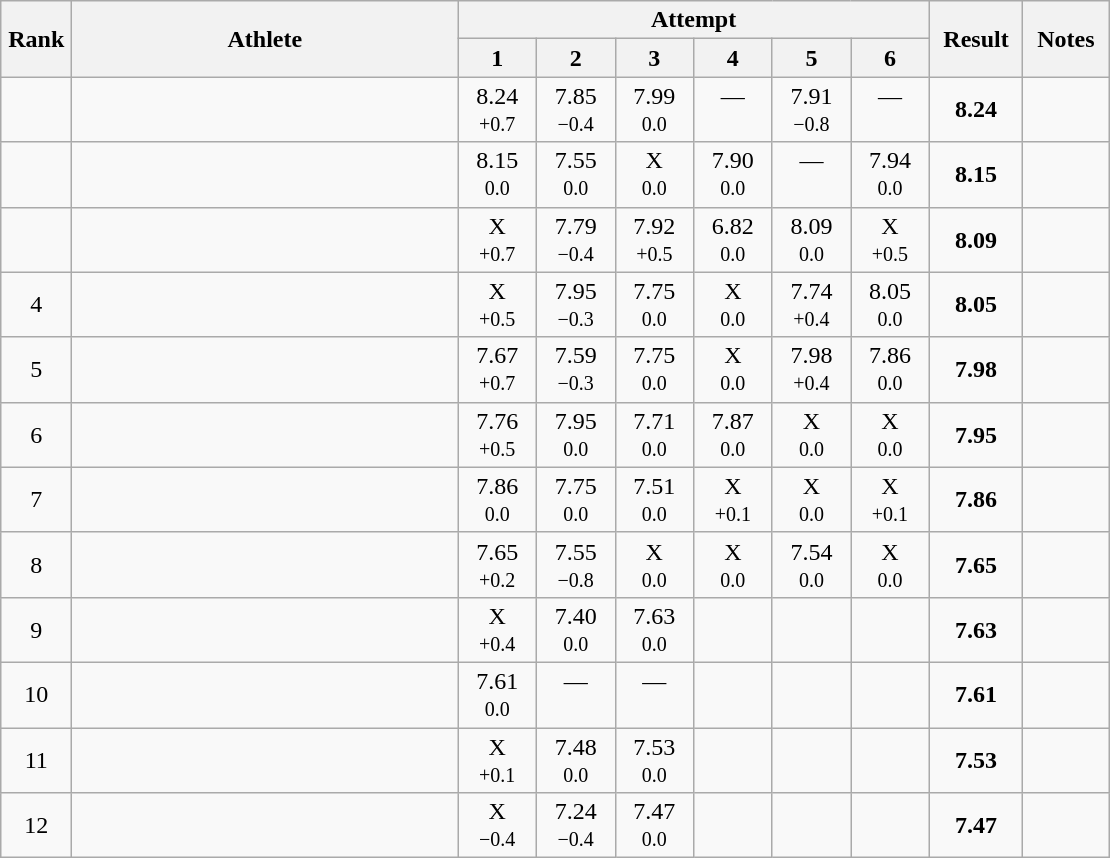<table class="wikitable" style="text-align:center">
<tr>
<th rowspan=2 width=40>Rank</th>
<th rowspan=2 width=250>Athlete</th>
<th colspan=6>Attempt</th>
<th rowspan=2 width=55>Result</th>
<th rowspan=2 width=50>Notes</th>
</tr>
<tr>
<th width=45>1</th>
<th width=45>2</th>
<th width=45>3</th>
<th width=45>4</th>
<th width=45>5</th>
<th width=45>6</th>
</tr>
<tr>
<td></td>
<td align=left></td>
<td>8.24<br><small>+0.7</small></td>
<td>7.85<br><small>−0.4</small></td>
<td>7.99<br><small>0.0</small></td>
<td>—<br> </td>
<td>7.91<br><small>−0.8</small></td>
<td>—<br> </td>
<td><strong>8.24</strong></td>
<td></td>
</tr>
<tr>
<td></td>
<td align=left></td>
<td>8.15<br><small>0.0</small></td>
<td>7.55<br><small>0.0</small></td>
<td>X<br><small>0.0</small></td>
<td>7.90<br><small>0.0</small></td>
<td>—<br> </td>
<td>7.94<br><small>0.0</small></td>
<td><strong>8.15</strong></td>
<td></td>
</tr>
<tr>
<td></td>
<td align=left></td>
<td>X<br><small>+0.7</small></td>
<td>7.79<br><small>−0.4</small></td>
<td>7.92<br><small>+0.5</small></td>
<td>6.82<br><small>0.0</small></td>
<td>8.09<br><small>0.0</small></td>
<td>X<br><small>+0.5</small></td>
<td><strong>8.09</strong></td>
<td></td>
</tr>
<tr>
<td>4</td>
<td align=left></td>
<td>X<br><small>+0.5</small></td>
<td>7.95<br><small>−0.3</small></td>
<td>7.75<br><small>0.0</small></td>
<td>X<br><small>0.0</small></td>
<td>7.74<br><small>+0.4</small></td>
<td>8.05<br><small>0.0</small></td>
<td><strong>8.05</strong></td>
<td></td>
</tr>
<tr>
<td>5</td>
<td align=left></td>
<td>7.67<br><small>+0.7</small></td>
<td>7.59<br><small>−0.3</small></td>
<td>7.75<br><small>0.0</small></td>
<td>X<br><small>0.0</small></td>
<td>7.98<br><small>+0.4</small></td>
<td>7.86<br><small>0.0</small></td>
<td><strong>7.98</strong></td>
<td></td>
</tr>
<tr>
<td>6</td>
<td align=left></td>
<td>7.76<br><small>+0.5</small></td>
<td>7.95<br><small>0.0</small></td>
<td>7.71<br><small>0.0</small></td>
<td>7.87<br><small>0.0</small></td>
<td>X<br><small>0.0</small></td>
<td>X<br><small>0.0</small></td>
<td><strong>7.95</strong></td>
<td></td>
</tr>
<tr>
<td>7</td>
<td align=left></td>
<td>7.86<br><small>0.0</small></td>
<td>7.75<br><small>0.0</small></td>
<td>7.51<br><small>0.0</small></td>
<td>X<br><small>+0.1</small></td>
<td>X<br><small>0.0</small></td>
<td>X<br><small>+0.1</small></td>
<td><strong>7.86</strong></td>
<td></td>
</tr>
<tr>
<td>8</td>
<td align=left></td>
<td>7.65<br><small>+0.2</small></td>
<td>7.55<br><small>−0.8</small></td>
<td>X<br><small>0.0</small></td>
<td>X<br><small>0.0</small></td>
<td>7.54<br><small>0.0</small></td>
<td>X<br><small>0.0</small></td>
<td><strong>7.65</strong></td>
<td></td>
</tr>
<tr>
<td>9</td>
<td align=left></td>
<td>X<br><small>+0.4</small></td>
<td>7.40<br><small>0.0</small></td>
<td>7.63<br><small>0.0</small></td>
<td></td>
<td></td>
<td></td>
<td><strong>7.63</strong></td>
<td></td>
</tr>
<tr>
<td>10</td>
<td align=left></td>
<td>7.61<br><small>0.0</small></td>
<td>—<br> </td>
<td>—<br> </td>
<td></td>
<td></td>
<td></td>
<td><strong>7.61</strong></td>
<td></td>
</tr>
<tr>
<td>11</td>
<td align=left></td>
<td>X<br><small>+0.1</small></td>
<td>7.48<br><small>0.0</small></td>
<td>7.53<br><small>0.0</small></td>
<td></td>
<td></td>
<td></td>
<td><strong>7.53</strong></td>
<td></td>
</tr>
<tr>
<td>12</td>
<td align=left></td>
<td>X<br><small>−0.4</small></td>
<td>7.24<br><small>−0.4</small></td>
<td>7.47<br><small>0.0</small></td>
<td></td>
<td></td>
<td></td>
<td><strong>7.47</strong></td>
<td></td>
</tr>
</table>
